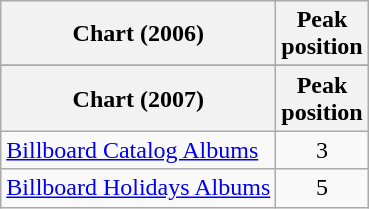<table class="wikitable sortable">
<tr>
<th>Chart (2006)</th>
<th>Peak<br>position</th>
</tr>
<tr>
</tr>
<tr>
</tr>
<tr>
</tr>
<tr>
</tr>
<tr>
<th>Chart (2007)</th>
<th>Peak<br>position</th>
</tr>
<tr>
<td align="left"><a href='#'>Billboard Catalog Albums</a></td>
<td style="text-align:center;">3</td>
</tr>
<tr>
<td align="left"><a href='#'>Billboard Holidays Albums</a></td>
<td style="text-align:center;">5</td>
</tr>
</table>
